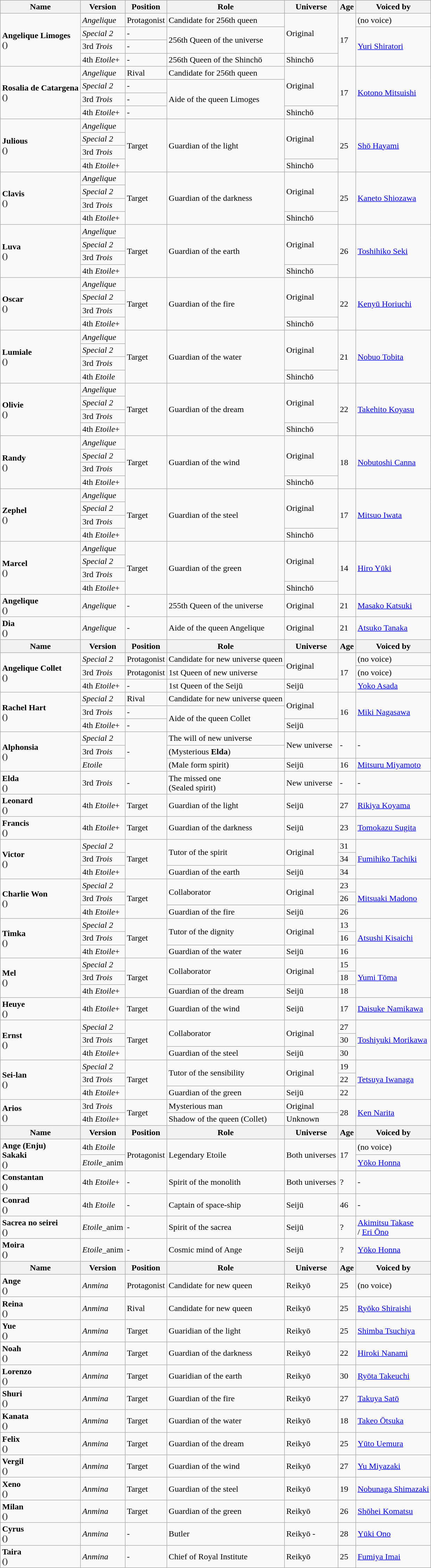<table class="wikitable">
<tr>
<th>Name</th>
<th>Version</th>
<th>Position</th>
<th>Role</th>
<th>Universe</th>
<th>Age</th>
<th>Voiced by</th>
</tr>
<tr>
<td rowspan=4><strong>Angelique Limoges</strong><br>()</td>
<td rowspan=1><em>Angelique</em></td>
<td rowspan=1>Protagonist</td>
<td rowspan=1>Candidate for 256th queen</td>
<td rowspan=3>Original</td>
<td rowspan=4>17</td>
<td rowspan=1>(no voice)</td>
</tr>
<tr>
<td><em>Special 2</em></td>
<td>-</td>
<td rowspan=2>256th Queen of the universe</td>
<td rowspan=3><a href='#'>Yuri Shiratori</a></td>
</tr>
<tr>
<td>3rd <em>Trois</em></td>
<td>-</td>
</tr>
<tr>
<td>4th <em>Etoile</em>+</td>
<td>-</td>
<td>256th Queen of the Shinchō</td>
<td>Shinchō</td>
</tr>
<tr>
<td rowspan=4><strong>Rosalia de Catargena</strong><br>()</td>
<td><em>Angelique</em></td>
<td>Rival</td>
<td>Candidate for 256th queen</td>
<td rowspan=3>Original</td>
<td rowspan=4>17</td>
<td rowspan=4><a href='#'>Kotono Mitsuishi</a></td>
</tr>
<tr>
<td><em>Special 2</em></td>
<td>-</td>
<td rowspan=3>Aide of the queen Limoges</td>
</tr>
<tr>
<td>3rd <em>Trois</em></td>
<td>-</td>
</tr>
<tr>
<td>4th <em>Etoile</em>+</td>
<td>-</td>
<td>Shinchō</td>
</tr>
<tr>
<td rowspan=4><strong>Julious</strong><br>()</td>
<td><em>Angelique</em></td>
<td rowspan=4>Target</td>
<td rowspan=4>Guardian of the light</td>
<td rowspan=3>Original</td>
<td rowspan=4>25</td>
<td rowspan=4><a href='#'>Shō Hayami</a></td>
</tr>
<tr>
<td><em>Special 2</em></td>
</tr>
<tr>
<td>3rd <em>Trois</em></td>
</tr>
<tr>
<td>4th <em>Etoile</em>+</td>
<td>Shinchō</td>
</tr>
<tr>
<td rowspan=4><strong>Clavis</strong><br>()</td>
<td><em>Angelique</em></td>
<td rowspan=4>Target</td>
<td rowspan=4>Guardian of the darkness</td>
<td rowspan=3>Original</td>
<td rowspan=4>25</td>
<td rowspan=4><a href='#'>Kaneto Shiozawa</a></td>
</tr>
<tr>
<td><em>Special 2</em></td>
</tr>
<tr>
<td>3rd <em>Trois</em></td>
</tr>
<tr>
<td>4th <em>Etoile</em>+</td>
<td>Shinchō</td>
</tr>
<tr>
<td rowspan=4><strong>Luva</strong><br>()</td>
<td><em>Angelique</em></td>
<td rowspan=4>Target</td>
<td rowspan=4>Guardian of the earth</td>
<td rowspan=3>Original</td>
<td rowspan=4>26</td>
<td rowspan=4><a href='#'>Toshihiko Seki</a></td>
</tr>
<tr>
<td><em>Special 2</em></td>
</tr>
<tr>
<td>3rd <em>Trois</em></td>
</tr>
<tr>
<td>4th <em>Etoile</em>+</td>
<td>Shinchō</td>
</tr>
<tr>
<td rowspan=4><strong>Oscar</strong><br>()</td>
<td><em>Angelique</em></td>
<td rowspan=4>Target</td>
<td rowspan=4>Guardian of the fire</td>
<td rowspan=3>Original</td>
<td rowspan=4>22</td>
<td rowspan=4><a href='#'>Kenyū Horiuchi</a></td>
</tr>
<tr>
<td><em>Special 2</em></td>
</tr>
<tr>
<td>3rd <em>Trois</em></td>
</tr>
<tr>
<td>4th <em>Etoile</em>+</td>
<td>Shinchō</td>
</tr>
<tr>
<td rowspan=4><strong>Lumiale</strong><br>()</td>
<td><em>Angelique</em></td>
<td rowspan=4>Target</td>
<td rowspan=4>Guardian of the water</td>
<td rowspan=3>Original</td>
<td rowspan=4>21</td>
<td rowspan=4><a href='#'>Nobuo Tobita</a></td>
</tr>
<tr>
<td><em>Special 2</em></td>
</tr>
<tr>
<td>3rd <em>Trois</em></td>
</tr>
<tr>
<td>4th <em>Etoile</em></td>
<td>Shinchō</td>
</tr>
<tr>
<td rowspan=4><strong>Olivie</strong><br>()</td>
<td><em>Angelique</em></td>
<td rowspan=4>Target</td>
<td rowspan=4>Guardian of the dream</td>
<td rowspan=3>Original</td>
<td rowspan=4>22</td>
<td rowspan=4><a href='#'>Takehito Koyasu</a></td>
</tr>
<tr>
<td><em>Special 2</em></td>
</tr>
<tr>
<td>3rd <em>Trois</em></td>
</tr>
<tr>
<td>4th <em>Etoile</em>+</td>
<td>Shinchō</td>
</tr>
<tr>
<td rowspan=4><strong>Randy</strong><br>()</td>
<td><em>Angelique</em></td>
<td rowspan=4>Target</td>
<td rowspan=4>Guardian of the wind</td>
<td rowspan=3>Original</td>
<td rowspan=4>18</td>
<td rowspan=4><a href='#'>Nobutoshi Canna</a></td>
</tr>
<tr>
<td><em>Special 2</em></td>
</tr>
<tr>
<td>3rd <em>Trois</em></td>
</tr>
<tr>
<td>4th <em>Etoile</em>+</td>
<td>Shinchō</td>
</tr>
<tr>
<td rowspan=4><strong>Zephel</strong><br>()</td>
<td><em>Angelique</em></td>
<td rowspan=4>Target</td>
<td rowspan=4>Guardian of the steel</td>
<td rowspan=3>Original</td>
<td rowspan=4>17</td>
<td rowspan=4><a href='#'>Mitsuo Iwata</a></td>
</tr>
<tr>
<td><em>Special 2</em></td>
</tr>
<tr>
<td>3rd <em>Trois</em></td>
</tr>
<tr>
<td>4th <em>Etoile</em>+</td>
<td>Shinchō</td>
</tr>
<tr>
<td rowspan=4><strong>Marcel</strong><br>()</td>
<td><em>Angelique</em></td>
<td rowspan=4>Target</td>
<td rowspan=4>Guardian of the green</td>
<td rowspan=3>Original</td>
<td rowspan=4>14</td>
<td rowspan=4><a href='#'>Hiro Yūki</a></td>
</tr>
<tr>
<td><em>Special 2</em></td>
</tr>
<tr>
<td>3rd <em>Trois</em></td>
</tr>
<tr>
<td>4th <em>Etoile</em>+</td>
<td>Shinchō</td>
</tr>
<tr>
<td><strong>Angelique</strong><br> ()</td>
<td><em>Angelique</em></td>
<td>-</td>
<td>255th Queen of the universe</td>
<td>Original</td>
<td>21</td>
<td><a href='#'>Masako Katsuki</a></td>
</tr>
<tr>
<td><strong>Dia</strong><br> ()</td>
<td><em>Angelique</em></td>
<td>-</td>
<td>Aide of the queen Angelique</td>
<td>Original</td>
<td>21</td>
<td><a href='#'>Atsuko Tanaka</a></td>
</tr>
<tr>
<th>Name</th>
<th>Version</th>
<th>Position</th>
<th>Role</th>
<th>Universe</th>
<th>Age</th>
<th>Voiced by</th>
</tr>
<tr>
<td rowspan=3><strong>Angelique Collet</strong><br>()</td>
<td><em>Special 2</em></td>
<td>Protagonist</td>
<td>Candidate for new universe queen</td>
<td rowspan=2>Original</td>
<td rowspan=3>17</td>
<td rowspan=1>(no voice)</td>
</tr>
<tr>
<td>3rd <em>Trois</em></td>
<td>Protagonist</td>
<td>1st Queen of new universe</td>
<td rowspan=1>(no voice)</td>
</tr>
<tr>
<td>4th <em>Etoile</em>+</td>
<td>-</td>
<td>1st Queen of the Seijū</td>
<td>Seijū</td>
<td rowspan=1><a href='#'>Yoko Asada</a></td>
</tr>
<tr>
<td rowspan=3><strong>Rachel Hart</strong><br>()</td>
<td><em>Special 2</em></td>
<td>Rival</td>
<td>Candidate for new universe queen</td>
<td rowspan=2>Original</td>
<td rowspan=3>16</td>
<td rowspan=3><a href='#'>Miki Nagasawa</a></td>
</tr>
<tr>
<td>3rd <em>Trois</em></td>
<td>-</td>
<td rowspan=2>Aide of the queen Collet</td>
</tr>
<tr>
<td>4th <em>Etoile</em>+</td>
<td>-</td>
<td>Seijū</td>
</tr>
<tr>
<td rowspan=3><strong>Alphonsia</strong> <br>()</td>
<td><em>Special 2</em></td>
<td rowspan=3>-</td>
<td rowspan=1>The will of new universe</td>
<td rowspan=2>New universe</td>
<td rowspan=2>-</td>
<td rowspan=2>-</td>
</tr>
<tr>
<td>3rd <em>Trois</em></td>
<td>(Mysterious <strong>Elda</strong>)</td>
</tr>
<tr>
<td><em>Etoile</em> </td>
<td>(Male form spirit)</td>
<td>Seijū</td>
<td>16</td>
<td><a href='#'>Mitsuru Miyamoto</a></td>
</tr>
<tr>
<td rowspan=1><strong>Elda</strong><br>()</td>
<td>3rd <em>Trois</em></td>
<td>-</td>
<td>The missed one<br>(Sealed spirit) </td>
<td>New universe</td>
<td>-</td>
<td>-</td>
</tr>
<tr>
<td rowspan=1><strong>Leonard</strong><br>()</td>
<td>4th <em>Etoile</em>+</td>
<td>Target</td>
<td>Guardian of the light</td>
<td rowspan=1>Seijū</td>
<td rowspan=1>27</td>
<td rowspan=1><a href='#'>Rikiya Koyama</a></td>
</tr>
<tr>
<td rowspan=1><strong>Francis</strong><br>()</td>
<td>4th <em>Etoile</em>+</td>
<td>Target</td>
<td>Guardian of the darkness</td>
<td rowspan=1>Seijū</td>
<td rowspan=1>23</td>
<td rowspan=1><a href='#'>Tomokazu Sugita</a></td>
</tr>
<tr>
<td rowspan=3><strong>Victor</strong><br>()</td>
<td><em>Special 2</em></td>
<td rowspan=3>Target</td>
<td rowspan=2>Tutor of the spirit</td>
<td rowspan=2>Original</td>
<td rowspan=1>31</td>
<td rowspan=3><a href='#'>Fumihiko Tachiki</a></td>
</tr>
<tr>
<td>3rd <em>Trois</em></td>
<td>34</td>
</tr>
<tr>
<td>4th <em>Etoile</em>+</td>
<td>Guardian of the earth</td>
<td>Seijū</td>
<td>34</td>
</tr>
<tr>
<td rowspan=3><strong>Charlie Won</strong><br>()</td>
<td><em>Special 2</em></td>
<td rowspan=3>Target</td>
<td rowspan=2>Collaborator</td>
<td rowspan=2>Original</td>
<td rowspan=1>23</td>
<td rowspan=3><a href='#'>Mitsuaki Madono</a></td>
</tr>
<tr>
<td>3rd <em>Trois</em></td>
<td>26</td>
</tr>
<tr>
<td>4th <em>Etoile</em>+</td>
<td>Guardian of the fire</td>
<td>Seijū</td>
<td>26</td>
</tr>
<tr>
<td rowspan=3><strong>Timka</strong><br>()</td>
<td><em>Special 2</em></td>
<td rowspan=3>Target</td>
<td rowspan=2>Tutor of the dignity</td>
<td rowspan=2>Original</td>
<td rowspan=1>13</td>
<td rowspan=3><a href='#'>Atsushi Kisaichi</a></td>
</tr>
<tr>
<td>3rd <em>Trois</em></td>
<td>16</td>
</tr>
<tr>
<td>4th <em>Etoile</em>+</td>
<td>Guardian of the water</td>
<td>Seijū</td>
<td>16</td>
</tr>
<tr>
<td rowspan=3><strong>Mel</strong><br>()</td>
<td><em>Special 2</em></td>
<td rowspan=3>Target</td>
<td rowspan=2>Collaborator</td>
<td rowspan=2>Original</td>
<td rowspan=1>15</td>
<td rowspan=3><a href='#'>Yumi Tōma</a></td>
</tr>
<tr>
<td>3rd <em>Trois</em></td>
<td>18</td>
</tr>
<tr>
<td>4th <em>Etoile</em>+</td>
<td>Guardian of the dream</td>
<td>Seijū</td>
<td>18</td>
</tr>
<tr>
<td rowspan=1><strong>Heuye</strong><br>()</td>
<td>4th <em>Etoile</em>+</td>
<td>Target</td>
<td>Guardian of the wind</td>
<td rowspan=1>Seijū</td>
<td rowspan=1>17</td>
<td rowspan=1><a href='#'>Daisuke Namikawa</a></td>
</tr>
<tr>
<td rowspan=3><strong>Ernst</strong><br>()</td>
<td><em>Special 2</em></td>
<td rowspan=3>Target</td>
<td rowspan=2>Collaborator</td>
<td rowspan=2>Original</td>
<td rowspan=1>27</td>
<td rowspan=3><a href='#'>Toshiyuki Morikawa</a></td>
</tr>
<tr>
<td>3rd <em>Trois</em></td>
<td>30</td>
</tr>
<tr>
<td>4th <em>Etoile</em>+</td>
<td>Guardian of the steel</td>
<td>Seijū</td>
<td>30</td>
</tr>
<tr>
<td rowspan=3><strong>Sei-lan</strong><br>()</td>
<td><em>Special 2</em></td>
<td rowspan=3>Target</td>
<td rowspan=2>Tutor of the sensibility</td>
<td rowspan=2>Original</td>
<td rowspan=1>19</td>
<td rowspan=3><a href='#'>Tetsuya Iwanaga</a></td>
</tr>
<tr>
<td>3rd <em>Trois</em></td>
<td>22</td>
</tr>
<tr>
<td>4th <em>Etoile</em>+</td>
<td>Guardian of the green</td>
<td>Seijū</td>
<td>22</td>
</tr>
<tr>
<td rowspan=2><strong>Arios</strong><br>()</td>
<td>3rd <em>Trois</em></td>
<td rowspan=2>Target</td>
<td rowspan=1>Mysterious man</td>
<td rowspan=1>Original</td>
<td rowspan=2>28</td>
<td rowspan=2><a href='#'>Ken Narita</a></td>
</tr>
<tr>
<td>4th <em>Etoile</em>+</td>
<td>Shadow of the queen (Collet)</td>
<td>Unknown</td>
</tr>
<tr>
<th>Name</th>
<th>Version</th>
<th>Position</th>
<th>Role</th>
<th>Universe</th>
<th>Age</th>
<th>Voiced by</th>
</tr>
<tr>
<td rowspan=2><strong>Ange (Enju) <br>Sakaki</strong><br> ()</td>
<td rowspan=1>4th <em>Etoile</em></td>
<td rowspan=2>Protagonist</td>
<td rowspan=2>Legendary Etoile</td>
<td rowspan=2>Both universes</td>
<td rowspan=2>17</td>
<td rowspan=1>(no voice)</td>
</tr>
<tr>
<td rowspan=1><em>Etoile</em>_anim</td>
<td rowspan=1><a href='#'>Yōko Honna</a></td>
</tr>
<tr>
<td rowspan=1><strong>Constantan</strong><br>()</td>
<td>4th <em>Etoile</em>+</td>
<td>-</td>
<td>Spirit of the monolith</td>
<td rowspan=1>Both universes</td>
<td rowspan=1>?</td>
<td rowspan=1>-</td>
</tr>
<tr>
<td rowspan=1><strong>Conrad</strong><br>()</td>
<td>4th <em>Etoile</em></td>
<td>-</td>
<td>Captain of space-ship</td>
<td rowspan=1>Seijū</td>
<td rowspan=1>46</td>
<td rowspan=1>-</td>
</tr>
<tr>
<td rowspan=1><strong>Sacrea no seirei</strong><br>()</td>
<td><em>Etoile</em>_anim</td>
<td>-</td>
<td>Spirit of the sacrea</td>
<td rowspan=1>Seijū</td>
<td rowspan=1>?</td>
<td rowspan=1><a href='#'>Akimitsu Takase</a><br>/ <a href='#'>Eri Ōno</a></td>
</tr>
<tr>
<td rowspan=1><strong>Moira</strong><br>()</td>
<td><em>Etoile</em>_anim</td>
<td>-</td>
<td>Cosmic mind of Ange</td>
<td rowspan=1>Seijū</td>
<td rowspan=1>?</td>
<td rowspan=1><a href='#'>Yōko Honna</a></td>
</tr>
<tr>
<th>Name</th>
<th>Version</th>
<th>Position</th>
<th>Role</th>
<th>Universe</th>
<th>Age</th>
<th>Voiced by</th>
</tr>
<tr>
<td rowspan=1><strong>Ange</strong><br>()</td>
<td><em>Anmina</em></td>
<td>Protagonist</td>
<td>Candidate for new queen</td>
<td rowspan=1>Reikyō </td>
<td rowspan=1>25</td>
<td rowspan=1>(no voice)</td>
</tr>
<tr>
<td rowspan=1><strong>Reina</strong><br>()</td>
<td><em>Anmina</em></td>
<td>Rival</td>
<td>Candidate for new queen</td>
<td rowspan=1>Reikyō</td>
<td rowspan=1>25</td>
<td rowspan=1><a href='#'>Ryōko Shiraishi</a></td>
</tr>
<tr>
<td rowspan=1><strong>Yue</strong><br>()</td>
<td><em>Anmina</em></td>
<td>Target</td>
<td>Guaridian of the light</td>
<td rowspan=1>Reikyō</td>
<td rowspan=1>25</td>
<td rowspan=1><a href='#'>Shimba Tsuchiya</a></td>
</tr>
<tr>
<td rowspan=1><strong>Noah</strong><br>()</td>
<td><em>Anmina</em></td>
<td>Target</td>
<td>Guardian of the darkness</td>
<td rowspan=1>Reikyō</td>
<td rowspan=1>22</td>
<td rowspan=1><a href='#'>Hiroki Nanami</a></td>
</tr>
<tr>
<td rowspan=1><strong>Lorenzo</strong><br>()</td>
<td><em>Anmina</em></td>
<td>Target</td>
<td>Guaridian of the earth</td>
<td rowspan=1>Reikyō</td>
<td rowspan=1>30</td>
<td rowspan=1><a href='#'>Ryōta Takeuchi</a></td>
</tr>
<tr>
<td rowspan=1><strong>Shuri</strong><br>()</td>
<td><em>Anmina</em></td>
<td>Target</td>
<td>Guardian of the fire</td>
<td rowspan=1>Reikyō</td>
<td rowspan=1>27</td>
<td rowspan=1><a href='#'>Takuya Satō</a></td>
</tr>
<tr>
<td rowspan=1><strong>Kanata</strong><br>()</td>
<td><em>Anmina</em></td>
<td>Target</td>
<td>Guardian of the water</td>
<td rowspan=1>Reikyō</td>
<td rowspan=1>18</td>
<td rowspan=1><a href='#'>Takeo Ōtsuka</a></td>
</tr>
<tr>
<td rowspan=1><strong>Felix</strong><br>()</td>
<td><em>Anmina</em></td>
<td>Target</td>
<td>Guardian of the dream</td>
<td rowspan=1>Reikyō</td>
<td rowspan=1>25</td>
<td rowspan=1><a href='#'>Yūto Uemura</a></td>
</tr>
<tr>
<td rowspan=1><strong>Vergil</strong><br>()</td>
<td><em>Anmina</em></td>
<td>Target</td>
<td>Guardian of the wind</td>
<td rowspan=1>Reikyō</td>
<td rowspan=1>27</td>
<td rowspan=1><a href='#'>Yu Miyazaki</a></td>
</tr>
<tr>
<td rowspan=1><strong>Xeno</strong><br>()</td>
<td><em>Anmina</em></td>
<td>Target</td>
<td>Guardian of the steel</td>
<td rowspan=1>Reikyō</td>
<td rowspan=1>19</td>
<td rowspan=1><a href='#'>Nobunaga Shimazaki</a></td>
</tr>
<tr>
<td rowspan=1><strong>Milan</strong><br>()</td>
<td><em>Anmina</em></td>
<td>Target</td>
<td>Guardian of the green</td>
<td rowspan=1>Reikyō</td>
<td rowspan=1>26</td>
<td rowspan=1><a href='#'>Shōhei Komatsu</a></td>
</tr>
<tr>
<td rowspan=1><strong>Cyrus</strong><br>()</td>
<td><em>Anmina</em></td>
<td>-</td>
<td>Butler</td>
<td rowspan=1>Reikyō -</td>
<td rowspan=1>28</td>
<td rowspan=1><a href='#'>Yūki Ono</a></td>
</tr>
<tr>
<td rowspan=1><strong>Taira</strong><br>()</td>
<td><em>Anmina</em></td>
<td>-</td>
<td>Chief of Royal Institute</td>
<td rowspan=1>Reikyō</td>
<td rowspan=1>25</td>
<td rowspan=1><a href='#'>Fumiya Imai</a></td>
</tr>
</table>
